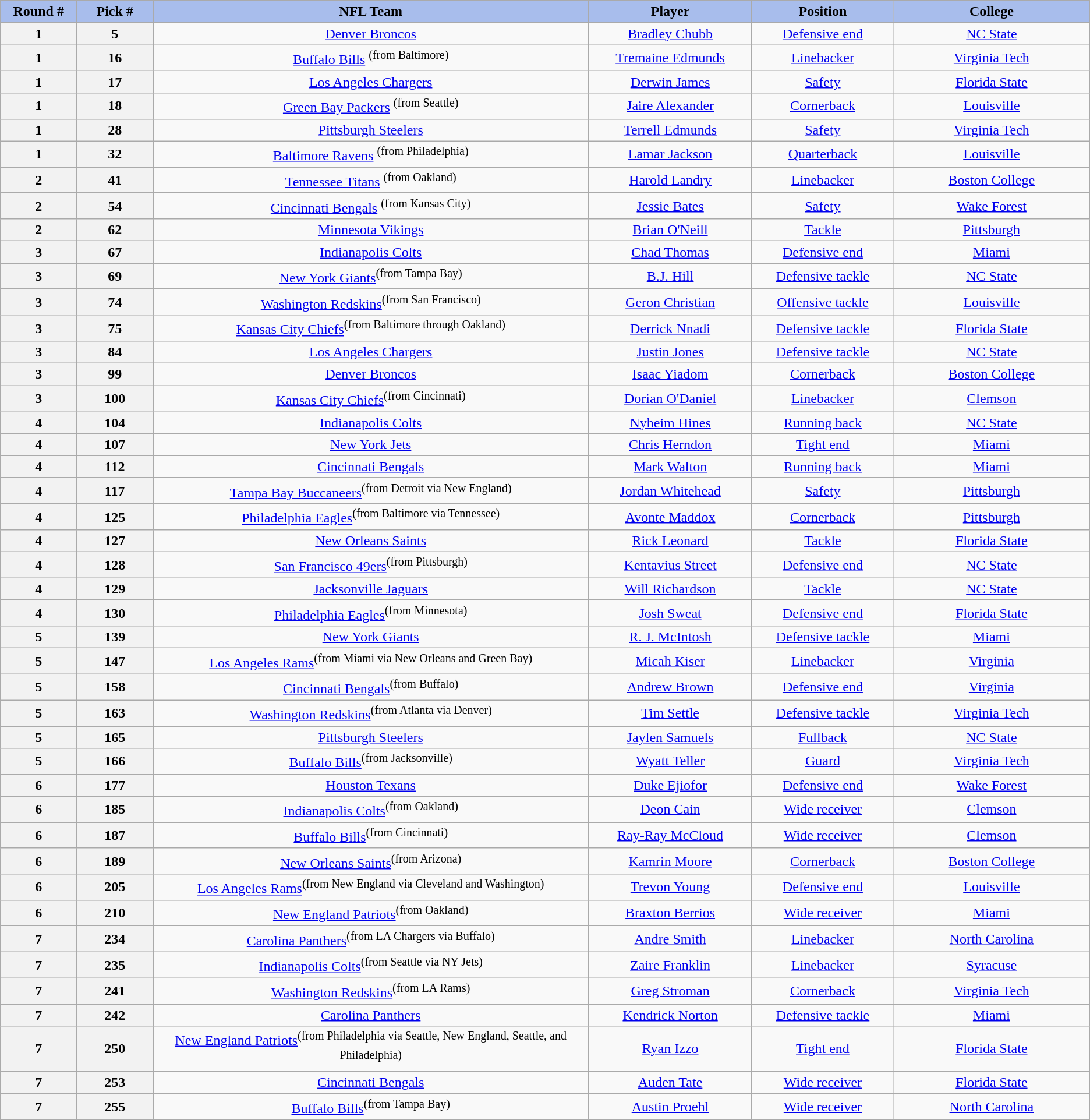<table class="wikitable sortable" border="1" style="text-align: center;">
<tr>
<th style="background:#A8BDEC;" width=7%>Round #</th>
<th style="background:#A8BDEC;" width=7%>Pick #</th>
<th width=40% style="background:#A8BDEC;">NFL Team</th>
<th width=15% style="background:#A8BDEC;">Player</th>
<th width=13% style="background:#A8BDEC;">Position</th>
<th style="background:#A8BDEC;">College</th>
</tr>
<tr>
<th>1</th>
<th>5</th>
<td><a href='#'>Denver Broncos</a></td>
<td><a href='#'>Bradley Chubb</a></td>
<td><a href='#'>Defensive end</a></td>
<td><a href='#'>NC State</a></td>
</tr>
<tr>
<th>1</th>
<th>16</th>
<td><a href='#'>Buffalo Bills</a> <sup>(from Baltimore)</sup></td>
<td><a href='#'>Tremaine Edmunds</a></td>
<td><a href='#'>Linebacker</a></td>
<td><a href='#'>Virginia Tech</a></td>
</tr>
<tr>
<th>1</th>
<th>17</th>
<td><a href='#'>Los Angeles Chargers</a></td>
<td><a href='#'>Derwin James</a></td>
<td><a href='#'>Safety</a></td>
<td><a href='#'>Florida State</a></td>
</tr>
<tr>
<th>1</th>
<th>18</th>
<td><a href='#'>Green Bay Packers</a> <sup>(from Seattle)</sup></td>
<td><a href='#'>Jaire Alexander</a></td>
<td><a href='#'>Cornerback</a></td>
<td><a href='#'>Louisville</a></td>
</tr>
<tr>
<th>1</th>
<th>28</th>
<td><a href='#'>Pittsburgh Steelers</a></td>
<td><a href='#'>Terrell Edmunds</a></td>
<td><a href='#'>Safety</a></td>
<td><a href='#'>Virginia Tech</a></td>
</tr>
<tr>
<th>1</th>
<th>32</th>
<td><a href='#'>Baltimore Ravens</a> <sup>(from Philadelphia)</sup></td>
<td><a href='#'>Lamar Jackson</a></td>
<td><a href='#'>Quarterback</a></td>
<td><a href='#'>Louisville</a></td>
</tr>
<tr>
<th>2</th>
<th>41</th>
<td><a href='#'>Tennessee Titans</a> <sup>(from Oakland)</sup></td>
<td><a href='#'>Harold Landry</a></td>
<td><a href='#'>Linebacker</a></td>
<td><a href='#'>Boston College</a></td>
</tr>
<tr>
<th>2</th>
<th>54</th>
<td><a href='#'>Cincinnati Bengals</a> <sup>(from Kansas City)</sup></td>
<td><a href='#'>Jessie Bates</a></td>
<td><a href='#'>Safety</a></td>
<td><a href='#'>Wake Forest</a></td>
</tr>
<tr>
<th>2</th>
<th>62</th>
<td><a href='#'>Minnesota Vikings</a></td>
<td><a href='#'>Brian O'Neill</a></td>
<td><a href='#'>Tackle</a></td>
<td><a href='#'>Pittsburgh</a></td>
</tr>
<tr>
<th>3</th>
<th>67</th>
<td><a href='#'>Indianapolis Colts</a></td>
<td><a href='#'>Chad Thomas</a></td>
<td><a href='#'>Defensive end</a></td>
<td><a href='#'>Miami</a></td>
</tr>
<tr>
<th>3</th>
<th>69</th>
<td><a href='#'>New York Giants</a><sup>(from Tampa Bay)</sup></td>
<td><a href='#'>B.J. Hill</a></td>
<td><a href='#'>Defensive tackle</a></td>
<td><a href='#'>NC State</a></td>
</tr>
<tr>
<th>3</th>
<th>74</th>
<td><a href='#'>Washington Redskins</a><sup>(from San Francisco)</sup></td>
<td><a href='#'>Geron Christian</a></td>
<td><a href='#'>Offensive tackle</a></td>
<td><a href='#'>Louisville</a></td>
</tr>
<tr>
<th>3</th>
<th>75</th>
<td><a href='#'>Kansas City Chiefs</a><sup>(from Baltimore through Oakland)</sup></td>
<td><a href='#'>Derrick Nnadi</a></td>
<td><a href='#'>Defensive tackle</a></td>
<td><a href='#'>Florida State</a></td>
</tr>
<tr>
<th>3</th>
<th>84</th>
<td><a href='#'>Los Angeles Chargers</a></td>
<td><a href='#'>Justin Jones</a></td>
<td><a href='#'>Defensive tackle</a></td>
<td><a href='#'>NC State</a></td>
</tr>
<tr>
<th>3</th>
<th>99</th>
<td><a href='#'>Denver Broncos</a></td>
<td><a href='#'>Isaac Yiadom</a></td>
<td><a href='#'>Cornerback</a></td>
<td><a href='#'>Boston College</a></td>
</tr>
<tr>
<th>3</th>
<th>100</th>
<td><a href='#'>Kansas City Chiefs</a><sup>(from Cincinnati)</sup></td>
<td><a href='#'>Dorian O'Daniel</a></td>
<td><a href='#'>Linebacker</a></td>
<td><a href='#'>Clemson</a></td>
</tr>
<tr>
<th>4</th>
<th>104</th>
<td><a href='#'>Indianapolis Colts</a></td>
<td><a href='#'>Nyheim Hines</a></td>
<td><a href='#'>Running back</a></td>
<td><a href='#'>NC State</a></td>
</tr>
<tr>
<th>4</th>
<th>107</th>
<td><a href='#'>New York Jets</a></td>
<td><a href='#'>Chris Herndon</a></td>
<td><a href='#'>Tight end</a></td>
<td><a href='#'>Miami</a></td>
</tr>
<tr>
<th>4</th>
<th>112</th>
<td><a href='#'>Cincinnati Bengals</a></td>
<td><a href='#'>Mark Walton</a></td>
<td><a href='#'>Running back</a></td>
<td><a href='#'>Miami</a></td>
</tr>
<tr>
<th>4</th>
<th>117</th>
<td><a href='#'>Tampa Bay Buccaneers</a><sup>(from Detroit via New England)</sup></td>
<td><a href='#'>Jordan Whitehead</a></td>
<td><a href='#'>Safety</a></td>
<td><a href='#'>Pittsburgh</a></td>
</tr>
<tr>
<th>4</th>
<th>125</th>
<td><a href='#'>Philadelphia Eagles</a><sup>(from Baltimore via Tennessee)</sup></td>
<td><a href='#'>Avonte Maddox</a></td>
<td><a href='#'>Cornerback</a></td>
<td><a href='#'>Pittsburgh</a></td>
</tr>
<tr>
<th>4</th>
<th>127</th>
<td><a href='#'>New Orleans Saints</a></td>
<td><a href='#'>Rick Leonard</a></td>
<td><a href='#'>Tackle</a></td>
<td><a href='#'>Florida State</a></td>
</tr>
<tr>
<th>4</th>
<th>128</th>
<td><a href='#'>San Francisco 49ers</a><sup>(from Pittsburgh)</sup></td>
<td><a href='#'>Kentavius Street</a></td>
<td><a href='#'>Defensive end</a></td>
<td><a href='#'>NC State</a></td>
</tr>
<tr>
<th>4</th>
<th>129</th>
<td><a href='#'>Jacksonville Jaguars</a></td>
<td><a href='#'>Will Richardson</a></td>
<td><a href='#'>Tackle</a></td>
<td><a href='#'>NC State</a></td>
</tr>
<tr>
<th>4</th>
<th>130</th>
<td><a href='#'>Philadelphia Eagles</a><sup>(from Minnesota)</sup></td>
<td><a href='#'>Josh Sweat</a></td>
<td><a href='#'>Defensive end</a></td>
<td><a href='#'>Florida State</a></td>
</tr>
<tr>
<th>5</th>
<th>139</th>
<td><a href='#'>New York Giants</a></td>
<td><a href='#'>R. J. McIntosh</a></td>
<td><a href='#'>Defensive tackle</a></td>
<td><a href='#'>Miami</a></td>
</tr>
<tr>
<th>5</th>
<th>147</th>
<td><a href='#'>Los Angeles Rams</a><sup>(from Miami via New Orleans and Green Bay)</sup></td>
<td><a href='#'>Micah Kiser</a></td>
<td><a href='#'>Linebacker</a></td>
<td><a href='#'>Virginia</a></td>
</tr>
<tr>
<th>5</th>
<th>158</th>
<td><a href='#'>Cincinnati Bengals</a><sup>(from Buffalo)</sup></td>
<td><a href='#'>Andrew Brown</a></td>
<td><a href='#'>Defensive end</a></td>
<td><a href='#'>Virginia</a></td>
</tr>
<tr>
<th>5</th>
<th>163</th>
<td><a href='#'>Washington Redskins</a><sup>(from Atlanta via Denver)</sup></td>
<td><a href='#'>Tim Settle</a></td>
<td><a href='#'>Defensive tackle</a></td>
<td><a href='#'>Virginia Tech</a></td>
</tr>
<tr>
<th>5</th>
<th>165</th>
<td><a href='#'>Pittsburgh Steelers</a></td>
<td><a href='#'>Jaylen Samuels</a></td>
<td><a href='#'>Fullback</a></td>
<td><a href='#'>NC State</a></td>
</tr>
<tr>
<th>5</th>
<th>166</th>
<td><a href='#'>Buffalo Bills</a><sup>(from Jacksonville)</sup></td>
<td><a href='#'>Wyatt Teller</a></td>
<td><a href='#'>Guard</a></td>
<td><a href='#'>Virginia Tech</a></td>
</tr>
<tr>
<th>6</th>
<th>177</th>
<td><a href='#'>Houston Texans</a></td>
<td><a href='#'>Duke Ejiofor</a></td>
<td><a href='#'>Defensive end</a></td>
<td><a href='#'>Wake Forest</a></td>
</tr>
<tr>
<th>6</th>
<th>185</th>
<td><a href='#'>Indianapolis Colts</a><sup>(from Oakland)</sup></td>
<td><a href='#'>Deon Cain</a></td>
<td><a href='#'>Wide receiver</a></td>
<td><a href='#'>Clemson</a></td>
</tr>
<tr>
<th>6</th>
<th>187</th>
<td><a href='#'>Buffalo Bills</a><sup>(from Cincinnati)</sup></td>
<td><a href='#'>Ray-Ray McCloud</a></td>
<td><a href='#'>Wide receiver</a></td>
<td><a href='#'>Clemson</a></td>
</tr>
<tr>
<th>6</th>
<th>189</th>
<td><a href='#'>New Orleans Saints</a><sup>(from Arizona)</sup></td>
<td><a href='#'>Kamrin Moore</a></td>
<td><a href='#'>Cornerback</a></td>
<td><a href='#'>Boston College</a></td>
</tr>
<tr>
<th>6</th>
<th>205</th>
<td><a href='#'>Los Angeles Rams</a><sup>(from New England via Cleveland and Washington)</sup></td>
<td><a href='#'>Trevon Young</a></td>
<td><a href='#'>Defensive end</a></td>
<td><a href='#'>Louisville</a></td>
</tr>
<tr>
<th>6</th>
<th>210</th>
<td><a href='#'>New England Patriots</a><sup>(from Oakland)</sup></td>
<td><a href='#'>Braxton Berrios</a></td>
<td><a href='#'>Wide receiver</a></td>
<td><a href='#'>Miami</a></td>
</tr>
<tr>
<th>7</th>
<th>234</th>
<td><a href='#'>Carolina Panthers</a><sup>(from LA Chargers via Buffalo)</sup></td>
<td><a href='#'>Andre Smith</a></td>
<td><a href='#'>Linebacker</a></td>
<td><a href='#'>North Carolina</a></td>
</tr>
<tr>
<th>7</th>
<th>235</th>
<td><a href='#'>Indianapolis Colts</a><sup>(from Seattle via NY Jets)</sup></td>
<td><a href='#'>Zaire Franklin</a></td>
<td><a href='#'>Linebacker</a></td>
<td><a href='#'>Syracuse</a></td>
</tr>
<tr>
<th>7</th>
<th>241</th>
<td><a href='#'>Washington Redskins</a><sup>(from LA Rams)</sup></td>
<td><a href='#'>Greg Stroman</a></td>
<td><a href='#'>Cornerback</a></td>
<td><a href='#'>Virginia Tech</a></td>
</tr>
<tr>
<th>7</th>
<th>242</th>
<td><a href='#'>Carolina Panthers</a></td>
<td><a href='#'>Kendrick Norton</a></td>
<td><a href='#'>Defensive tackle</a></td>
<td><a href='#'>Miami</a></td>
</tr>
<tr>
<th>7</th>
<th>250</th>
<td><a href='#'>New England Patriots</a><sup>(from Philadelphia via Seattle, New England, Seattle, and Philadelphia)</sup></td>
<td><a href='#'>Ryan Izzo</a></td>
<td><a href='#'>Tight end</a></td>
<td><a href='#'>Florida State</a></td>
</tr>
<tr>
<th>7</th>
<th>253</th>
<td><a href='#'>Cincinnati Bengals</a></td>
<td><a href='#'>Auden Tate</a></td>
<td><a href='#'>Wide receiver</a></td>
<td><a href='#'>Florida State</a></td>
</tr>
<tr>
<th>7</th>
<th>255</th>
<td><a href='#'>Buffalo Bills</a><sup>(from Tampa Bay)</sup></td>
<td><a href='#'>Austin Proehl</a></td>
<td><a href='#'>Wide receiver</a></td>
<td><a href='#'>North Carolina</a></td>
</tr>
</table>
